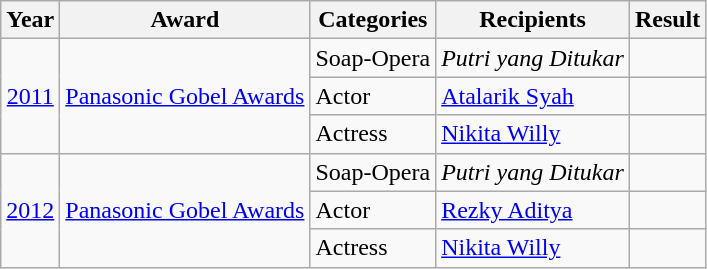<table class="wikitable">
<tr>
<th>Year</th>
<th>Award</th>
<th>Categories</th>
<th>Recipients</th>
<th>Result</th>
</tr>
<tr>
<td rowspan=3 style="text-align:center;"><a href='#'>2011</a></td>
<td rowspan=3 style="text-align:left;"><a href='#'>Panasonic Gobel Awards</a></td>
<td>Soap-Opera</td>
<td><em>Putri yang Ditukar</em></td>
<td></td>
</tr>
<tr>
<td>Actor</td>
<td><a href='#'>Atalarik Syah</a></td>
<td></td>
</tr>
<tr>
<td>Actress</td>
<td><a href='#'>Nikita Willy</a></td>
<td></td>
</tr>
<tr>
<td rowspan=3 style="text-align:center;"><a href='#'>2012</a></td>
<td rowspan=3 style="text-align:left;"><a href='#'>Panasonic Gobel Awards</a></td>
<td>Soap-Opera</td>
<td><em>Putri yang Ditukar</em></td>
<td></td>
</tr>
<tr>
<td>Actor</td>
<td><a href='#'>Rezky Aditya</a></td>
<td></td>
</tr>
<tr>
<td>Actress</td>
<td><a href='#'>Nikita Willy</a></td>
<td></td>
</tr>
</table>
